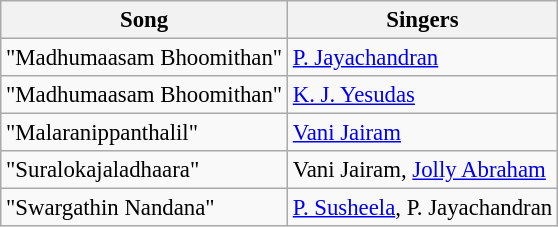<table class="wikitable" style="font-size:95%;">
<tr>
<th>Song</th>
<th>Singers</th>
</tr>
<tr>
<td>"Madhumaasam Bhoomithan"</td>
<td><a href='#'>P. Jayachandran</a></td>
</tr>
<tr>
<td>"Madhumaasam Bhoomithan"</td>
<td><a href='#'>K. J. Yesudas</a></td>
</tr>
<tr>
<td>"Malaranippanthalil"</td>
<td><a href='#'>Vani Jairam</a></td>
</tr>
<tr>
<td>"Suralokajaladhaara"</td>
<td>Vani Jairam, <a href='#'>Jolly Abraham</a></td>
</tr>
<tr>
<td>"Swargathin Nandana"</td>
<td><a href='#'>P. Susheela</a>, P. Jayachandran</td>
</tr>
</table>
